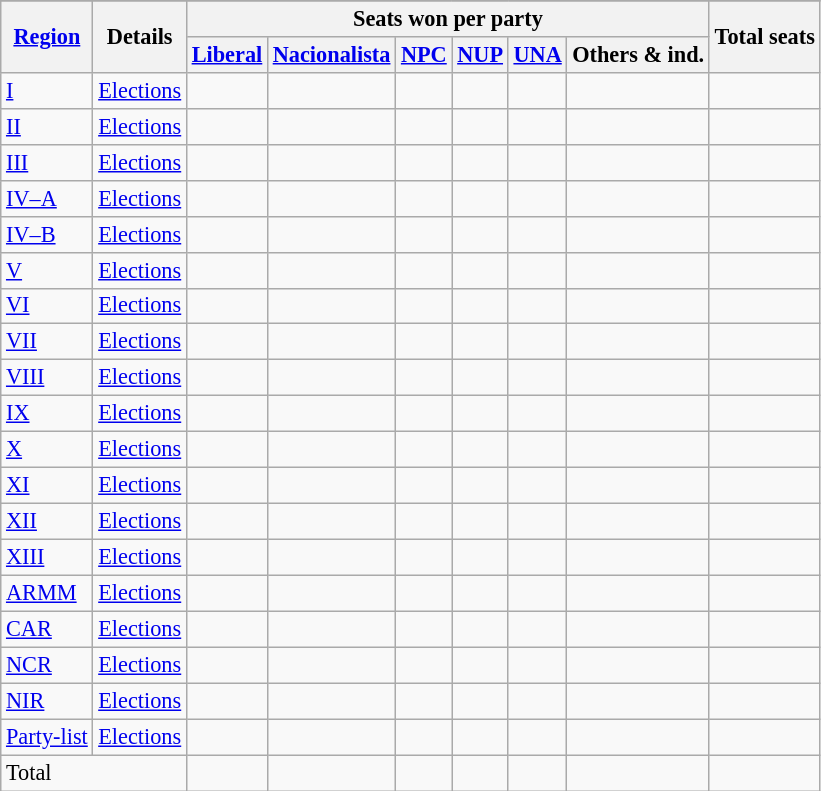<table class=wikitable style="text-align:center; font-size:93%">
<tr>
</tr>
<tr>
<th rowspan=2><a href='#'>Region</a></th>
<th rowspan=2>Details</th>
<th colspan=6>Seats won per party</th>
<th rowspan=2>Total seats</th>
</tr>
<tr>
<th><a href='#'>Liberal</a></th>
<th><a href='#'>Nacionalista</a></th>
<th><a href='#'>NPC</a></th>
<th><a href='#'>NUP</a></th>
<th><a href='#'>UNA</a></th>
<th>Others & ind.</th>
</tr>
<tr>
<td align=left><a href='#'>I</a></td>
<td><a href='#'>Elections</a></td>
<td></td>
<td></td>
<td></td>
<td></td>
<td></td>
<td></td>
<td></td>
</tr>
<tr>
<td align=left><a href='#'>II</a></td>
<td><a href='#'>Elections</a></td>
<td></td>
<td></td>
<td></td>
<td></td>
<td></td>
<td></td>
<td></td>
</tr>
<tr>
<td align=left><a href='#'>III</a></td>
<td><a href='#'>Elections</a></td>
<td></td>
<td></td>
<td></td>
<td></td>
<td></td>
<td></td>
<td></td>
</tr>
<tr>
<td align=left><a href='#'>IV–A</a></td>
<td><a href='#'>Elections</a></td>
<td></td>
<td></td>
<td></td>
<td></td>
<td></td>
<td></td>
<td></td>
</tr>
<tr>
<td align=left><a href='#'>IV–B</a></td>
<td><a href='#'>Elections</a></td>
<td></td>
<td></td>
<td></td>
<td></td>
<td></td>
<td></td>
<td></td>
</tr>
<tr>
<td align=left><a href='#'>V</a></td>
<td><a href='#'>Elections</a></td>
<td></td>
<td></td>
<td></td>
<td></td>
<td></td>
<td></td>
<td></td>
</tr>
<tr>
<td align=left><a href='#'>VI</a></td>
<td><a href='#'>Elections</a></td>
<td></td>
<td></td>
<td></td>
<td></td>
<td></td>
<td></td>
<td></td>
</tr>
<tr>
<td align=left><a href='#'>VII</a></td>
<td><a href='#'>Elections</a></td>
<td></td>
<td></td>
<td></td>
<td></td>
<td></td>
<td></td>
<td></td>
</tr>
<tr>
<td align=left><a href='#'>VIII</a></td>
<td><a href='#'>Elections</a></td>
<td></td>
<td></td>
<td></td>
<td></td>
<td></td>
<td></td>
<td></td>
</tr>
<tr>
<td align=left><a href='#'>IX</a></td>
<td><a href='#'>Elections</a></td>
<td></td>
<td></td>
<td></td>
<td></td>
<td></td>
<td></td>
<td></td>
</tr>
<tr>
<td align=left><a href='#'>X</a></td>
<td><a href='#'>Elections</a></td>
<td></td>
<td></td>
<td></td>
<td></td>
<td></td>
<td></td>
<td></td>
</tr>
<tr>
<td align=left><a href='#'>XI</a></td>
<td><a href='#'>Elections</a></td>
<td></td>
<td></td>
<td></td>
<td></td>
<td></td>
<td></td>
<td></td>
</tr>
<tr>
<td align=left><a href='#'>XII</a></td>
<td><a href='#'>Elections</a></td>
<td></td>
<td></td>
<td></td>
<td></td>
<td></td>
<td></td>
<td></td>
</tr>
<tr>
<td align=left><a href='#'>XIII</a></td>
<td><a href='#'>Elections</a></td>
<td></td>
<td></td>
<td></td>
<td></td>
<td></td>
<td></td>
<td></td>
</tr>
<tr>
<td align=left><a href='#'>ARMM</a></td>
<td><a href='#'>Elections</a></td>
<td></td>
<td></td>
<td></td>
<td></td>
<td></td>
<td></td>
<td></td>
</tr>
<tr>
<td align=left><a href='#'>CAR</a></td>
<td><a href='#'>Elections</a></td>
<td></td>
<td></td>
<td></td>
<td></td>
<td></td>
<td></td>
<td></td>
</tr>
<tr>
<td align=left><a href='#'>NCR</a></td>
<td><a href='#'>Elections</a></td>
<td></td>
<td></td>
<td></td>
<td></td>
<td></td>
<td></td>
<td></td>
</tr>
<tr>
<td align=left><a href='#'>NIR</a></td>
<td><a href='#'>Elections</a></td>
<td></td>
<td></td>
<td></td>
<td></td>
<td></td>
<td></td>
<td></td>
</tr>
<tr>
<td align=left><a href='#'>Party-list</a></td>
<td><a href='#'>Elections</a></td>
<td></td>
<td></td>
<td></td>
<td></td>
<td></td>
<td></td>
<td></td>
</tr>
<tr>
<td colspan=2 align=left>Total</td>
<td></td>
<td></td>
<td></td>
<td></td>
<td></td>
<td></td>
<td></td>
</tr>
</table>
